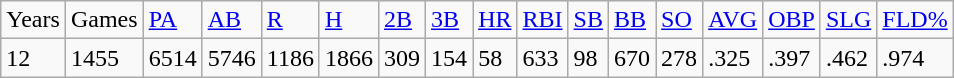<table class="wikitable">
<tr>
<td>Years</td>
<td>Games</td>
<td><a href='#'>PA</a></td>
<td><a href='#'>AB</a></td>
<td><a href='#'>R</a></td>
<td><a href='#'>H</a></td>
<td><a href='#'>2B</a></td>
<td><a href='#'>3B</a></td>
<td><a href='#'>HR</a></td>
<td><a href='#'>RBI</a></td>
<td><a href='#'>SB</a></td>
<td><a href='#'>BB</a></td>
<td><a href='#'>SO</a></td>
<td><a href='#'>AVG</a></td>
<td><a href='#'>OBP</a></td>
<td><a href='#'>SLG</a></td>
<td><a href='#'>FLD%</a></td>
</tr>
<tr>
<td>12</td>
<td>1455</td>
<td>6514</td>
<td>5746</td>
<td>1186</td>
<td>1866</td>
<td>309</td>
<td>154</td>
<td>58</td>
<td>633</td>
<td>98</td>
<td>670</td>
<td>278</td>
<td>.325</td>
<td>.397</td>
<td>.462</td>
<td>.974</td>
</tr>
</table>
